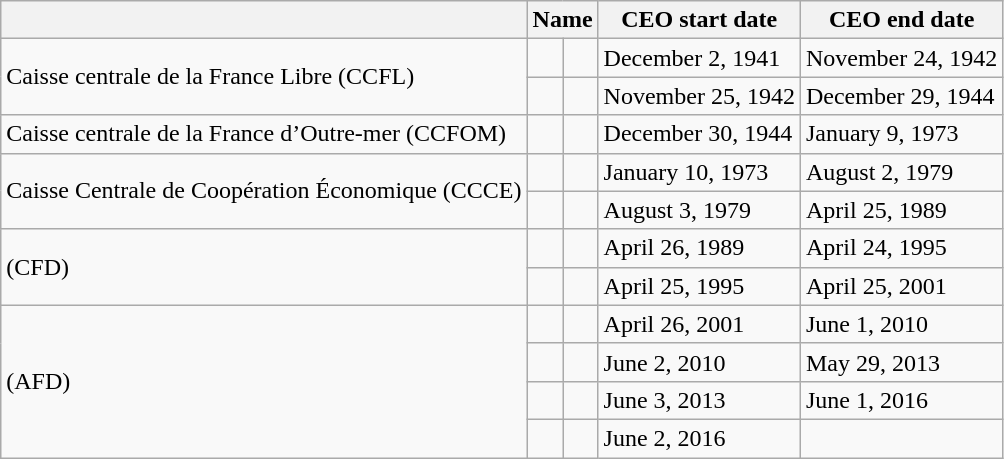<table class="wikitable">
<tr>
<th></th>
<th colspan="2">Name</th>
<th>CEO start date</th>
<th>CEO end date</th>
</tr>
<tr>
<td rowspan="2">Caisse centrale de la France Libre (CCFL)</td>
<td></td>
<td></td>
<td>December 2, 1941</td>
<td>November 24, 1942</td>
</tr>
<tr>
<td></td>
<td></td>
<td>November 25, 1942</td>
<td>December 29, 1944</td>
</tr>
<tr>
<td>Caisse centrale de la France d’Outre-mer (CCFOM)</td>
<td></td>
<td></td>
<td>December 30, 1944</td>
<td>January 9, 1973</td>
</tr>
<tr>
<td rowspan="2">Caisse Centrale de Coopération Économique (CCCE)</td>
<td></td>
<td></td>
<td>January 10, 1973</td>
<td>August 2, 1979</td>
</tr>
<tr>
<td></td>
<td></td>
<td>August 3, 1979</td>
<td>April 25, 1989</td>
</tr>
<tr>
<td rowspan="2"> (CFD)</td>
<td></td>
<td></td>
<td>April 26, 1989</td>
<td>April 24, 1995</td>
</tr>
<tr>
<td></td>
<td></td>
<td>April 25, 1995</td>
<td>April 25, 2001</td>
</tr>
<tr>
<td rowspan="4"> (AFD)</td>
<td></td>
<td></td>
<td>April 26, 2001</td>
<td>June 1, 2010</td>
</tr>
<tr>
<td></td>
<td></td>
<td>June 2, 2010</td>
<td>May 29, 2013</td>
</tr>
<tr>
<td></td>
<td></td>
<td>June 3, 2013</td>
<td>June 1, 2016</td>
</tr>
<tr>
<td></td>
<td></td>
<td>June 2, 2016</td>
<td></td>
</tr>
</table>
